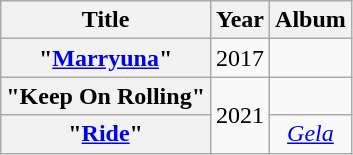<table class="wikitable plainrowheaders" style="text-align:center;">
<tr>
<th>Title</th>
<th>Year</th>
<th>Album</th>
</tr>
<tr>
<th scope="row">"<a href='#'>Marryuna</a>"<br></th>
<td>2017</td>
<td></td>
</tr>
<tr>
<th scope="row">"Keep On Rolling"<br></th>
<td rowspan="2">2021</td>
<td></td>
</tr>
<tr>
<th scope="row">"<a href='#'>Ride</a>"<br></th>
<td><em><a href='#'>Gela</a></em></td>
</tr>
</table>
